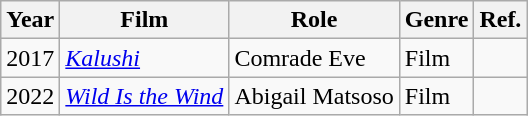<table class="wikitable">
<tr>
<th>Year</th>
<th>Film</th>
<th>Role</th>
<th>Genre</th>
<th>Ref.</th>
</tr>
<tr>
<td>2017</td>
<td><em><a href='#'>Kalushi</a></em></td>
<td>Comrade Eve</td>
<td>Film</td>
<td></td>
</tr>
<tr>
<td>2022</td>
<td><em><a href='#'>Wild Is the Wind</a></em></td>
<td>Abigail Matsoso</td>
<td>Film</td>
<td></td>
</tr>
</table>
